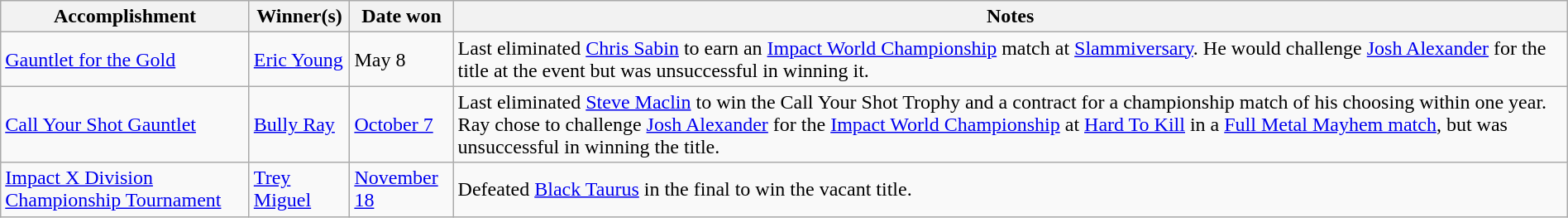<table class="wikitable" style="width:100%;">
<tr>
<th>Accomplishment</th>
<th>Winner(s)</th>
<th>Date won</th>
<th>Notes</th>
</tr>
<tr>
<td><a href='#'>Gauntlet for the Gold</a><br></td>
<td><a href='#'>Eric Young</a></td>
<td>May 8<br></td>
<td>Last eliminated <a href='#'>Chris Sabin</a> to earn an <a href='#'>Impact World Championship</a> match at <a href='#'>Slammiversary</a>. He would challenge <a href='#'>Josh Alexander</a> for the title at the event but was unsuccessful in winning it.</td>
</tr>
<tr>
<td><a href='#'>Call Your Shot Gauntlet</a></td>
<td><a href='#'>Bully Ray</a></td>
<td><a href='#'>October 7</a></td>
<td>Last eliminated <a href='#'>Steve Maclin</a> to win the Call Your Shot Trophy and a contract for a championship match of his choosing within one year. Ray chose to challenge <a href='#'>Josh Alexander</a> for the <a href='#'>Impact World Championship</a> at <a href='#'>Hard To Kill</a> in a <a href='#'>Full Metal Mayhem match</a>, but was unsuccessful in winning the title.</td>
</tr>
<tr>
<td><a href='#'>Impact X Division Championship Tournament</a></td>
<td><a href='#'>Trey Miguel</a></td>
<td><a href='#'>November 18</a></td>
<td>Defeated <a href='#'>Black Taurus</a> in the final to win the vacant title.</td>
</tr>
</table>
